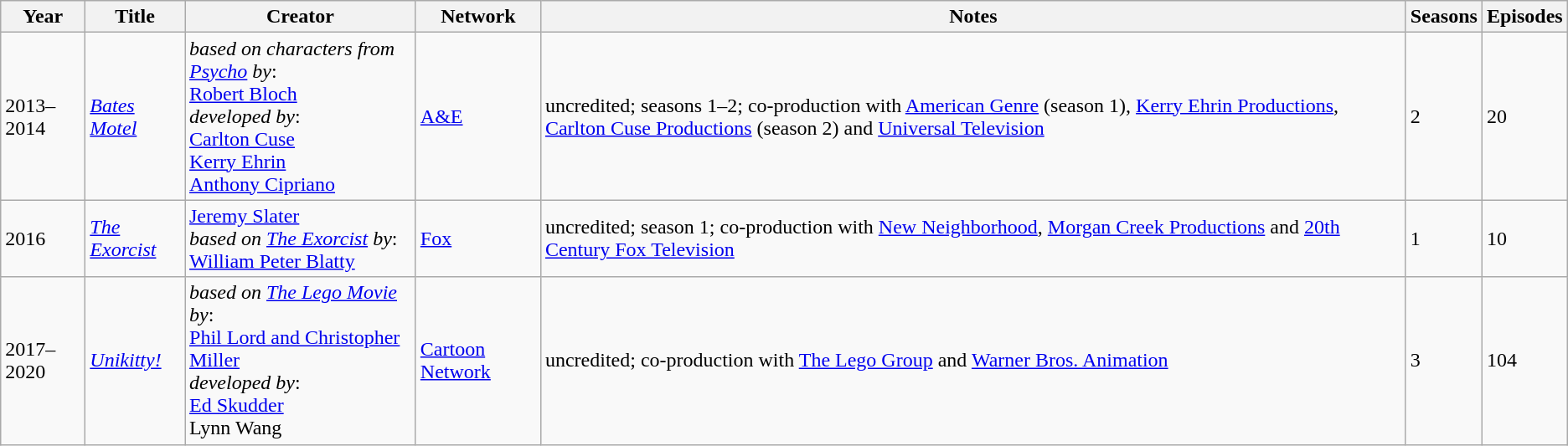<table class="wikitable sortable">
<tr>
<th>Year</th>
<th>Title</th>
<th>Creator</th>
<th>Network</th>
<th>Notes</th>
<th>Seasons</th>
<th>Episodes</th>
</tr>
<tr>
<td>2013–2014</td>
<td><em><a href='#'>Bates Motel</a></em></td>
<td><em>based on characters from <a href='#'>Psycho</a> by</em>:<br><a href='#'>Robert Bloch</a><br><em>developed by</em>:<br><a href='#'>Carlton Cuse</a><br><a href='#'>Kerry Ehrin</a><br><a href='#'>Anthony Cipriano</a></td>
<td><a href='#'>A&E</a></td>
<td>uncredited; seasons 1–2; co-production with <a href='#'>American Genre</a> (season 1), <a href='#'>Kerry Ehrin Productions</a>, <a href='#'>Carlton Cuse Productions</a> (season 2) and <a href='#'>Universal Television</a></td>
<td>2</td>
<td>20</td>
</tr>
<tr>
<td>2016</td>
<td><em><a href='#'>The Exorcist</a></em></td>
<td><a href='#'>Jeremy Slater</a><br><em>based on <a href='#'>The Exorcist</a> by</em>:<br><a href='#'>William Peter Blatty</a></td>
<td><a href='#'>Fox</a></td>
<td>uncredited; season 1; co-production with <a href='#'>New Neighborhood</a>, <a href='#'>Morgan Creek Productions</a> and <a href='#'>20th Century Fox Television</a></td>
<td>1</td>
<td>10</td>
</tr>
<tr>
<td>2017–2020</td>
<td><em><a href='#'>Unikitty!</a></em></td>
<td><em>based on <a href='#'>The Lego Movie</a> by</em>:<br><a href='#'>Phil Lord and Christopher Miller</a><br><em>developed by</em>:<br><a href='#'>Ed Skudder</a><br>Lynn Wang</td>
<td><a href='#'>Cartoon Network</a></td>
<td>uncredited; co-production with <a href='#'>The Lego Group</a> and <a href='#'>Warner Bros. Animation</a></td>
<td>3</td>
<td>104</td>
</tr>
</table>
